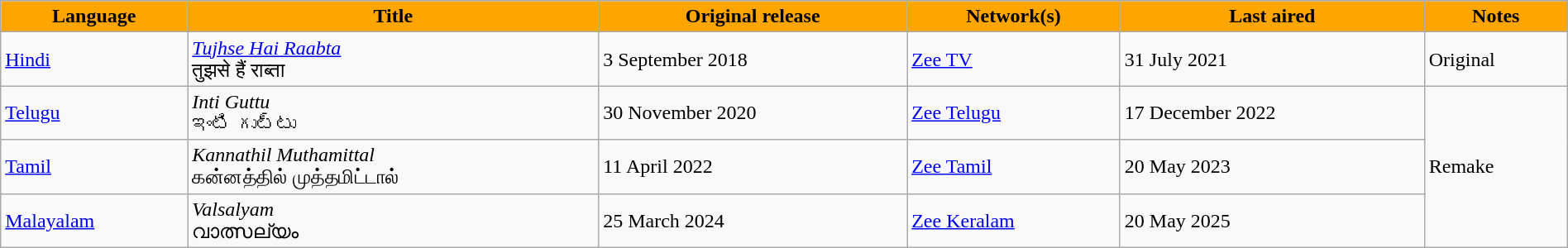<table class="wikitable" style="width: 100%; margin-right: 0;">
<tr>
<th style="background:orange; width:10;">Language</th>
<th style="background:orange; width:25;">Title</th>
<th style="background:orange; width:20;">Original release</th>
<th style="background:orange; width:10;">Network(s)</th>
<th style="background:orange; width:10;">Last aired</th>
<th style="background:orange; width:10;">Notes</th>
</tr>
<tr>
<td><a href='#'>Hindi</a></td>
<td><em><a href='#'>Tujhse Hai Raabta</a></em> <br> तुझसे हैं राब्ता</td>
<td>3 September 2018</td>
<td><a href='#'>Zee TV</a></td>
<td>31 July 2021</td>
<td>Original</td>
</tr>
<tr>
<td><a href='#'>Telugu</a></td>
<td><em>Inti Guttu</em> <br> ఇంటి గుట్టు</td>
<td>30 November 2020</td>
<td><a href='#'>Zee Telugu</a></td>
<td>17 December 2022</td>
<td rowspan="3">Remake</td>
</tr>
<tr>
<td><a href='#'>Tamil</a></td>
<td><em>Kannathil Muthamittal</em> <br> கன்னத்தில் முத்தமிட்டால்</td>
<td>11 April 2022</td>
<td><a href='#'>Zee Tamil</a></td>
<td>20 May 2023</td>
</tr>
<tr>
<td><a href='#'>Malayalam</a></td>
<td><em>Valsalyam</em> <br> വാത്സല്യം</td>
<td>25 March 2024</td>
<td><a href='#'>Zee Keralam</a></td>
<td>20 May 2025</td>
</tr>
</table>
